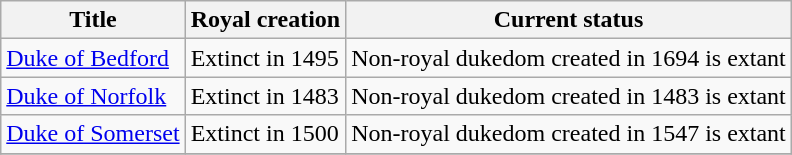<table class="wikitable">
<tr>
<th>Title</th>
<th>Royal creation</th>
<th>Current status</th>
</tr>
<tr>
<td><a href='#'>Duke of Bedford</a></td>
<td>Extinct in 1495</td>
<td>Non-royal dukedom created in 1694 is extant</td>
</tr>
<tr>
<td><a href='#'>Duke of Norfolk</a></td>
<td>Extinct in 1483</td>
<td>Non-royal dukedom created in 1483 is extant</td>
</tr>
<tr>
<td><a href='#'>Duke of Somerset</a></td>
<td>Extinct in 1500</td>
<td>Non-royal dukedom created in 1547 is extant</td>
</tr>
<tr>
</tr>
</table>
